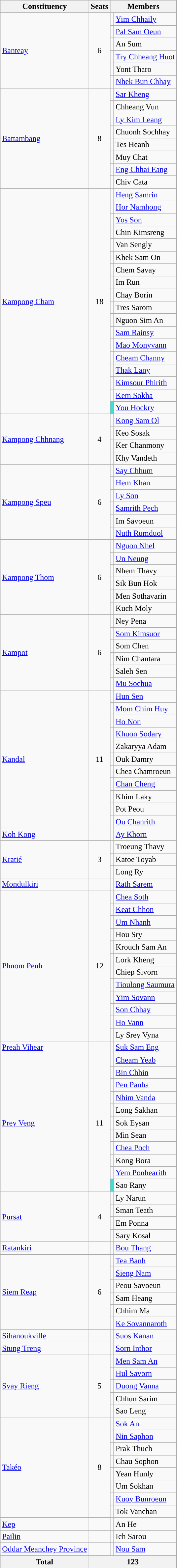<table class=wikitable>
<tr>
<th>Constituency</th>
<th>Seats</th>
<th colspan="2">Members</th>
</tr>
<tr>
<td rowspan="6"><a href='#'>Banteay</a></td>
<td rowspan="6" style="text-align:center">6</td>
<td style="background-color:"></td>
<td><a href='#'>Yim Chhaily</a></td>
</tr>
<tr>
<td style="background-color:"></td>
<td><a href='#'>Pal Sam Oeun</a></td>
</tr>
<tr>
<td style="background-color:"></td>
<td>An Sum</td>
</tr>
<tr>
<td style="background-color:"></td>
<td><a href='#'>Try Chheang Huot</a></td>
</tr>
<tr>
<td style="background-color:"></td>
<td>Yont Tharo</td>
</tr>
<tr>
<td style="background-color:"></td>
<td><a href='#'>Nhek Bun Chhay</a></td>
</tr>
<tr>
<td rowspan="8"><a href='#'>Battambang</a></td>
<td rowspan="8" style="text-align:center">8</td>
<td style="background-color:"></td>
<td><a href='#'>Sar Kheng</a></td>
</tr>
<tr>
<td style="background-color:"></td>
<td>Chheang Vun</td>
</tr>
<tr>
<td style="background-color:"></td>
<td><a href='#'>Ly Kim Leang</a></td>
</tr>
<tr>
<td style="background-color:"></td>
<td>Chuonh Sochhay</td>
</tr>
<tr>
<td style="background-color:"></td>
<td>Tes Heanh</td>
</tr>
<tr>
<td style="background-color:"></td>
<td>Muy Chat</td>
</tr>
<tr>
<td style="background-color:"></td>
<td><a href='#'>Eng Chhai Eang</a></td>
</tr>
<tr>
<td style="background-color:"></td>
<td>Chiv Cata</td>
</tr>
<tr>
<td rowspan="18"><a href='#'>Kampong Cham</a></td>
<td rowspan="18" style="text-align:center">18</td>
<td style="background-color:"></td>
<td><a href='#'>Heng Samrin</a></td>
</tr>
<tr>
<td style="background-color:"></td>
<td><a href='#'>Hor Namhong</a></td>
</tr>
<tr>
<td style="background-color:"></td>
<td><a href='#'>Yos Son</a></td>
</tr>
<tr>
<td style="background-color:"></td>
<td>Chin Kimsreng</td>
</tr>
<tr>
<td style="background-color:"></td>
<td>Van Sengly</td>
</tr>
<tr>
<td style="background-color:"></td>
<td>Khek Sam On</td>
</tr>
<tr>
<td style="background-color:"></td>
<td>Chem Savay</td>
</tr>
<tr>
<td style="background-color:"></td>
<td>Im Run</td>
</tr>
<tr>
<td style="background-color:"></td>
<td>Chay Borin</td>
</tr>
<tr>
<td style="background-color:"></td>
<td>Tres Sarom</td>
</tr>
<tr>
<td style="background-color:"></td>
<td>Nguon Sim An</td>
</tr>
<tr>
<td style="background-color:"></td>
<td><a href='#'>Sam Rainsy</a></td>
</tr>
<tr>
<td style="background-color:"></td>
<td><a href='#'>Mao Monyvann</a></td>
</tr>
<tr>
<td style="background-color:"></td>
<td><a href='#'>Cheam Channy</a></td>
</tr>
<tr>
<td style="background-color:"></td>
<td><a href='#'>Thak Lany</a></td>
</tr>
<tr>
<td style="background-color:"></td>
<td><a href='#'>Kimsour Phirith</a></td>
</tr>
<tr>
<td style="background-color:"></td>
<td><a href='#'>Kem Sokha</a></td>
</tr>
<tr>
<td style="background-color:turquoise"></td>
<td><a href='#'>You Hockry</a></td>
</tr>
<tr>
<td rowspan="4"><a href='#'>Kampong Chhnang</a></td>
<td rowspan="4" style="text-align:center">4</td>
<td style="background-color:"></td>
<td><a href='#'>Kong Sam Ol</a></td>
</tr>
<tr>
<td style="background-color:"></td>
<td>Keo Sosak</td>
</tr>
<tr>
<td style="background-color:"></td>
<td>Ker Chanmony</td>
</tr>
<tr>
<td style="background-color:"></td>
<td>Khy Vandeth</td>
</tr>
<tr>
<td rowspan="6"><a href='#'>Kampong Speu</a></td>
<td rowspan="6" style="text-align:center">6</td>
<td style="background-color:"></td>
<td><a href='#'>Say Chhum</a></td>
</tr>
<tr>
<td style="background-color:"></td>
<td><a href='#'>Hem Khan</a></td>
</tr>
<tr>
<td style="background-color:"></td>
<td><a href='#'>Ly Son</a></td>
</tr>
<tr>
<td style="background-color:"></td>
<td><a href='#'>Samrith Pech</a></td>
</tr>
<tr>
<td style="background-color:"></td>
<td>Im Savoeun</td>
</tr>
<tr>
<td style="background-color:"></td>
<td><a href='#'>Nuth Rumduol</a></td>
</tr>
<tr>
<td rowspan="6"><a href='#'>Kampong Thom</a></td>
<td rowspan="6" style="text-align:center">6</td>
<td style="background-color:"></td>
<td><a href='#'>Nguon Nhel</a></td>
</tr>
<tr>
<td style="background-color:"></td>
<td><a href='#'>Un Neung</a></td>
</tr>
<tr>
<td style="background-color:"></td>
<td>Nhem Thavy</td>
</tr>
<tr>
<td style="background-color:"></td>
<td>Sik Bun Hok</td>
</tr>
<tr>
<td style="background-color:"></td>
<td>Men Sothavarin</td>
</tr>
<tr>
<td style="background-color:"></td>
<td>Kuch Moly</td>
</tr>
<tr>
<td rowspan="6"><a href='#'>Kampot</a></td>
<td rowspan="6" style="text-align:center">6</td>
<td style="background-color:"></td>
<td>Ney Pena</td>
</tr>
<tr>
<td style="background-color:"></td>
<td><a href='#'>Som Kimsuor</a></td>
</tr>
<tr>
<td style="background-color:"></td>
<td>Som Chen</td>
</tr>
<tr>
<td style="background-color:"></td>
<td>Nim Chantara</td>
</tr>
<tr>
<td style="background-color:"></td>
<td>Saleh Sen</td>
</tr>
<tr>
<td style="background-color:"></td>
<td><a href='#'>Mu Sochua</a></td>
</tr>
<tr>
<td rowspan="11"><a href='#'>Kandal</a></td>
<td rowspan="11" style="text-align:center">11</td>
<td style="background-color:"></td>
<td><a href='#'>Hun Sen</a></td>
</tr>
<tr>
<td style="background-color:"></td>
<td><a href='#'>Mom Chim Huy</a></td>
</tr>
<tr>
<td style="background-color:"></td>
<td><a href='#'>Ho Non</a></td>
</tr>
<tr>
<td style="background-color:"></td>
<td><a href='#'>Khuon Sodary</a></td>
</tr>
<tr>
<td style="background-color:"></td>
<td>Zakaryya Adam</td>
</tr>
<tr>
<td style="background-color:"></td>
<td>Ouk Damry</td>
</tr>
<tr>
<td style="background-color:"></td>
<td>Chea Chamroeun</td>
</tr>
<tr>
<td style="background-color:"></td>
<td><a href='#'>Chan Cheng</a></td>
</tr>
<tr>
<td style="background-color:"></td>
<td>Khim Laky</td>
</tr>
<tr>
<td style="background-color:"></td>
<td>Pot Peou</td>
</tr>
<tr>
<td style="background-color:"></td>
<td><a href='#'>Ou Chanrith</a></td>
</tr>
<tr>
<td><a href='#'>Koh Kong</a></td>
<td></td>
<td style="background-color:"></td>
<td><a href='#'>Ay Khorn</a></td>
</tr>
<tr>
<td rowspan="3"><a href='#'>Kratié</a></td>
<td rowspan="3" style="text-align:center">3</td>
<td style="background-color:"></td>
<td>Troeung Thavy</td>
</tr>
<tr>
<td style="background-color:"></td>
<td>Katoe Toyab</td>
</tr>
<tr>
<td style="background-color:"></td>
<td>Long Ry</td>
</tr>
<tr>
<td><a href='#'>Mondulkiri</a></td>
<td></td>
<td style="background-color:"></td>
<td><a href='#'>Rath Sarem</a></td>
</tr>
<tr>
<td rowspan="12"><a href='#'>Phnom Penh</a></td>
<td rowspan="12" style="text-align:center">12</td>
<td style="background-color:"></td>
<td><a href='#'>Chea Soth</a></td>
</tr>
<tr>
<td style="background-color:"></td>
<td><a href='#'>Keat Chhon</a></td>
</tr>
<tr>
<td style="background-color:"></td>
<td><a href='#'>Um Nhanh</a></td>
</tr>
<tr>
<td style="background-color:"></td>
<td>Hou Sry</td>
</tr>
<tr>
<td style="background-color:"></td>
<td>Krouch Sam An</td>
</tr>
<tr>
<td style="background-color:"></td>
<td>Lork Kheng</td>
</tr>
<tr>
<td style="background-color:"></td>
<td>Chiep Sivorn</td>
</tr>
<tr>
<td style="background-color:"></td>
<td><a href='#'>Tioulong Saumura</a></td>
</tr>
<tr>
<td style="background-color:"></td>
<td><a href='#'>Yim Sovann</a></td>
</tr>
<tr>
<td style="background-color:"></td>
<td><a href='#'>Son Chhay</a></td>
</tr>
<tr>
<td style="background-color:"></td>
<td><a href='#'>Ho Vann</a></td>
</tr>
<tr>
<td style="background-color:"></td>
<td>Ly Srey Vyna</td>
</tr>
<tr>
<td><a href='#'>Preah Vihear</a></td>
<td></td>
<td style="background-color:"></td>
<td><a href='#'>Suk Sam Eng</a></td>
</tr>
<tr>
<td rowspan="11"><a href='#'>Prey Veng</a></td>
<td rowspan="11" style="text-align:center">11</td>
<td style="background-color:"></td>
<td><a href='#'>Cheam Yeab</a></td>
</tr>
<tr>
<td style="background-color:"></td>
<td><a href='#'>Bin Chhin</a></td>
</tr>
<tr>
<td style="background-color:"></td>
<td><a href='#'>Pen Panha</a></td>
</tr>
<tr>
<td style="background-color:"></td>
<td><a href='#'>Nhim Vanda</a></td>
</tr>
<tr>
<td style="background-color:"></td>
<td>Long Sakhan</td>
</tr>
<tr>
<td style="background-color:"></td>
<td>Sok Eysan</td>
</tr>
<tr>
<td style="background-color:"></td>
<td>Min Sean</td>
</tr>
<tr>
<td style="background-color:"></td>
<td><a href='#'>Chea Poch</a></td>
</tr>
<tr>
<td style="background-color:"></td>
<td>Kong Bora</td>
</tr>
<tr>
<td style="background-color:"></td>
<td><a href='#'>Yem Ponhearith</a></td>
</tr>
<tr>
<td style="background-color:turquoise"></td>
<td>Sao Rany</td>
</tr>
<tr>
<td rowspan="4"><a href='#'>Pursat</a></td>
<td rowspan="4" style="text-align:center">4</td>
<td style="background-color:"></td>
<td>Ly Narun</td>
</tr>
<tr>
<td style="background-color:"></td>
<td>Sman Teath</td>
</tr>
<tr>
<td style="background-color:"></td>
<td>Em Ponna</td>
</tr>
<tr>
<td style="background-color:"></td>
<td>Sary Kosal</td>
</tr>
<tr>
<td><a href='#'>Ratankiri</a></td>
<td></td>
<td style="background-color:"></td>
<td><a href='#'>Bou Thang</a></td>
</tr>
<tr>
<td rowspan="6"><a href='#'>Siem Reap</a></td>
<td rowspan="6" style="text-align:center">6</td>
<td style="background-color:"></td>
<td><a href='#'>Tea Banh</a></td>
</tr>
<tr>
<td style="background-color:"></td>
<td><a href='#'>Sieng Nam</a></td>
</tr>
<tr>
<td style="background-color:"></td>
<td>Peou Savoeun</td>
</tr>
<tr>
<td style="background-color:"></td>
<td>Sam Heang</td>
</tr>
<tr>
<td style="background-color:"></td>
<td>Chhim Ma</td>
</tr>
<tr>
<td style="background-color:"></td>
<td><a href='#'>Ke Sovannaroth</a></td>
</tr>
<tr>
<td><a href='#'>Sihanoukville</a></td>
<td></td>
<td style="background-color:"></td>
<td><a href='#'>Suos Kanan</a></td>
</tr>
<tr>
<td><a href='#'>Stung Treng</a></td>
<td></td>
<td style="background-color:"></td>
<td><a href='#'>Sorn Inthor</a></td>
</tr>
<tr>
<td rowspan="5"><a href='#'>Svay Rieng</a></td>
<td rowspan="5" style="text-align:center">5</td>
<td style="background-color:"></td>
<td><a href='#'>Men Sam An</a></td>
</tr>
<tr>
<td style="background-color:"></td>
<td><a href='#'>Hul Savorn</a></td>
</tr>
<tr>
<td style="background-color:"></td>
<td><a href='#'>Duong Vanna</a></td>
</tr>
<tr>
<td style="background-color:"></td>
<td>Chhun Sarim</td>
</tr>
<tr>
<td style="background-color:"></td>
<td>Sao Leng</td>
</tr>
<tr>
<td rowspan="8"><a href='#'>Takéo</a></td>
<td rowspan="8" style="text-align:center">8</td>
<td style="background-color:"></td>
<td><a href='#'>Sok An</a></td>
</tr>
<tr>
<td style="background-color:"></td>
<td><a href='#'>Nin Saphon</a></td>
</tr>
<tr>
<td style="background-color:"></td>
<td>Prak Thuch</td>
</tr>
<tr>
<td style="background-color:"></td>
<td>Chau Sophon</td>
</tr>
<tr>
<td style="background-color:"></td>
<td>Yean Hunly</td>
</tr>
<tr>
<td style="background-color:"></td>
<td>Um Sokhan</td>
</tr>
<tr>
<td style="background-color:"></td>
<td><a href='#'>Kuoy Bunroeun</a></td>
</tr>
<tr>
<td style="background-color:"></td>
<td>Tok Vanchan</td>
</tr>
<tr>
<td><a href='#'>Kep</a></td>
<td></td>
<td style="background-color:"></td>
<td>An He</td>
</tr>
<tr>
<td><a href='#'>Pailin</a></td>
<td></td>
<td style="background-color:"></td>
<td>Ich Sarou</td>
</tr>
<tr>
<td><a href='#'>Oddar Meanchey Province</a></td>
<td></td>
<td style="background-color:"></td>
<td><a href='#'>Nou Sam</a></td>
</tr>
<tr>
<th>Total</th>
<th colspan="3">123</th>
</tr>
<tr>
</tr>
</table>
